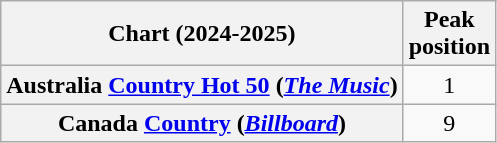<table class="wikitable sortable plainrowheaders" style="text-align:center;">
<tr>
<th scope="col">Chart (2024-2025)</th>
<th scope="col">Peak<br>position</th>
</tr>
<tr>
<th scope="row">Australia <a href='#'>Country Hot 50</a> (<em><a href='#'>The Music</a></em>)</th>
<td>1</td>
</tr>
<tr>
<th scope="row">Canada <a href='#'>Country</a> (<em><a href='#'>Billboard</a></em>)</th>
<td>9</td>
</tr>
</table>
